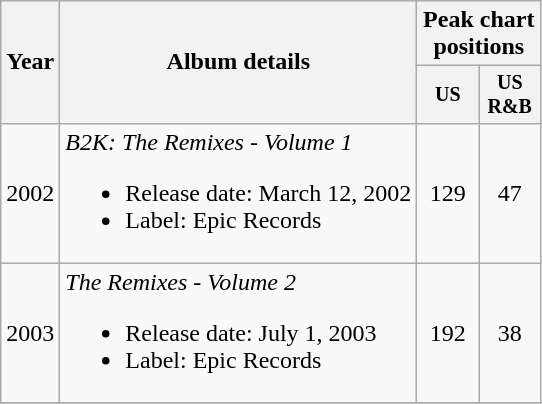<table class="wikitable" style="text-align:center;">
<tr>
<th rowspan="2">Year</th>
<th rowspan="2">Album details</th>
<th colspan="2">Peak chart<br>positions</th>
</tr>
<tr style="font-size:smaller;">
<th width="35">US<br></th>
<th width="35">US R&B<br></th>
</tr>
<tr>
<td>2002</td>
<td align="left"><em>B2K: The Remixes - Volume 1</em><br><ul><li>Release date: March 12, 2002</li><li>Label: Epic Records</li></ul></td>
<td>129</td>
<td>47</td>
</tr>
<tr>
<td>2003</td>
<td align="left"><em>The Remixes - Volume 2</em><br><ul><li>Release date: July 1, 2003</li><li>Label: Epic Records</li></ul></td>
<td>192</td>
<td>38</td>
</tr>
<tr>
</tr>
</table>
